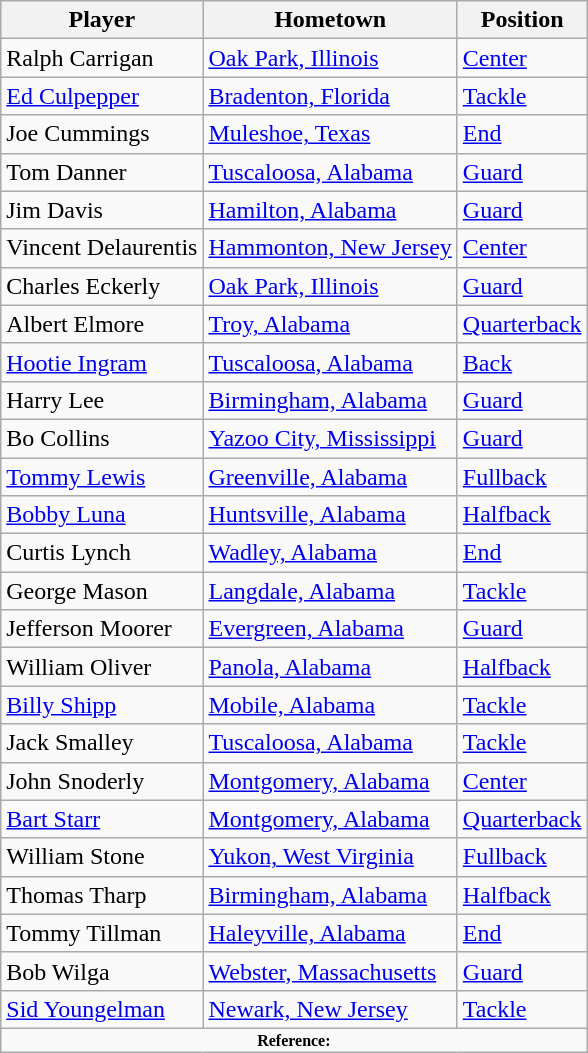<table class="wikitable" border="1">
<tr ;>
<th>Player</th>
<th>Hometown</th>
<th>Position</th>
</tr>
<tr>
<td>Ralph Carrigan</td>
<td><a href='#'>Oak Park, Illinois</a></td>
<td><a href='#'>Center</a></td>
</tr>
<tr>
<td><a href='#'>Ed Culpepper</a></td>
<td><a href='#'>Bradenton, Florida</a></td>
<td><a href='#'>Tackle</a></td>
</tr>
<tr>
<td>Joe Cummings</td>
<td><a href='#'>Muleshoe, Texas</a></td>
<td><a href='#'>End</a></td>
</tr>
<tr>
<td>Tom Danner</td>
<td><a href='#'>Tuscaloosa, Alabama</a></td>
<td><a href='#'>Guard</a></td>
</tr>
<tr>
<td>Jim Davis</td>
<td><a href='#'>Hamilton, Alabama</a></td>
<td><a href='#'>Guard</a></td>
</tr>
<tr>
<td>Vincent Delaurentis</td>
<td><a href='#'>Hammonton, New Jersey</a></td>
<td><a href='#'>Center</a></td>
</tr>
<tr>
<td>Charles Eckerly</td>
<td><a href='#'>Oak Park, Illinois</a></td>
<td><a href='#'>Guard</a></td>
</tr>
<tr>
<td>Albert Elmore</td>
<td><a href='#'>Troy, Alabama</a></td>
<td><a href='#'>Quarterback</a></td>
</tr>
<tr>
<td><a href='#'>Hootie Ingram</a></td>
<td><a href='#'>Tuscaloosa, Alabama</a></td>
<td><a href='#'>Back</a></td>
</tr>
<tr>
<td>Harry Lee</td>
<td><a href='#'>Birmingham, Alabama</a></td>
<td><a href='#'>Guard</a></td>
</tr>
<tr>
<td>Bo Collins</td>
<td><a href='#'>Yazoo City, Mississippi</a></td>
<td><a href='#'>Guard</a></td>
</tr>
<tr>
<td><a href='#'>Tommy Lewis</a></td>
<td><a href='#'>Greenville, Alabama</a></td>
<td><a href='#'>Fullback</a></td>
</tr>
<tr>
<td><a href='#'>Bobby Luna</a></td>
<td><a href='#'>Huntsville, Alabama</a></td>
<td><a href='#'>Halfback</a></td>
</tr>
<tr>
<td>Curtis Lynch</td>
<td><a href='#'>Wadley, Alabama</a></td>
<td><a href='#'>End</a></td>
</tr>
<tr>
<td>George Mason</td>
<td><a href='#'>Langdale, Alabama</a></td>
<td><a href='#'>Tackle</a></td>
</tr>
<tr>
<td>Jefferson Moorer</td>
<td><a href='#'>Evergreen, Alabama</a></td>
<td><a href='#'>Guard</a></td>
</tr>
<tr>
<td>William Oliver</td>
<td><a href='#'>Panola, Alabama</a></td>
<td><a href='#'>Halfback</a></td>
</tr>
<tr>
<td><a href='#'>Billy Shipp</a></td>
<td><a href='#'>Mobile, Alabama</a></td>
<td><a href='#'>Tackle</a></td>
</tr>
<tr>
<td>Jack Smalley</td>
<td><a href='#'>Tuscaloosa, Alabama</a></td>
<td><a href='#'>Tackle</a></td>
</tr>
<tr>
<td>John Snoderly</td>
<td><a href='#'>Montgomery, Alabama</a></td>
<td><a href='#'>Center</a></td>
</tr>
<tr>
<td><a href='#'>Bart Starr</a></td>
<td><a href='#'>Montgomery, Alabama</a></td>
<td><a href='#'>Quarterback</a></td>
</tr>
<tr>
<td>William Stone</td>
<td><a href='#'>Yukon, West Virginia</a></td>
<td><a href='#'>Fullback</a></td>
</tr>
<tr>
<td>Thomas Tharp</td>
<td><a href='#'>Birmingham, Alabama</a></td>
<td><a href='#'>Halfback</a></td>
</tr>
<tr>
<td>Tommy Tillman</td>
<td><a href='#'>Haleyville, Alabama</a></td>
<td><a href='#'>End</a></td>
</tr>
<tr>
<td>Bob Wilga</td>
<td><a href='#'>Webster, Massachusetts</a></td>
<td><a href='#'>Guard</a></td>
</tr>
<tr>
<td><a href='#'>Sid Youngelman</a></td>
<td><a href='#'>Newark, New Jersey</a></td>
<td><a href='#'>Tackle</a></td>
</tr>
<tr>
<td colspan="3" style="font-size: 8pt" align="center"><strong>Reference:</strong></td>
</tr>
</table>
